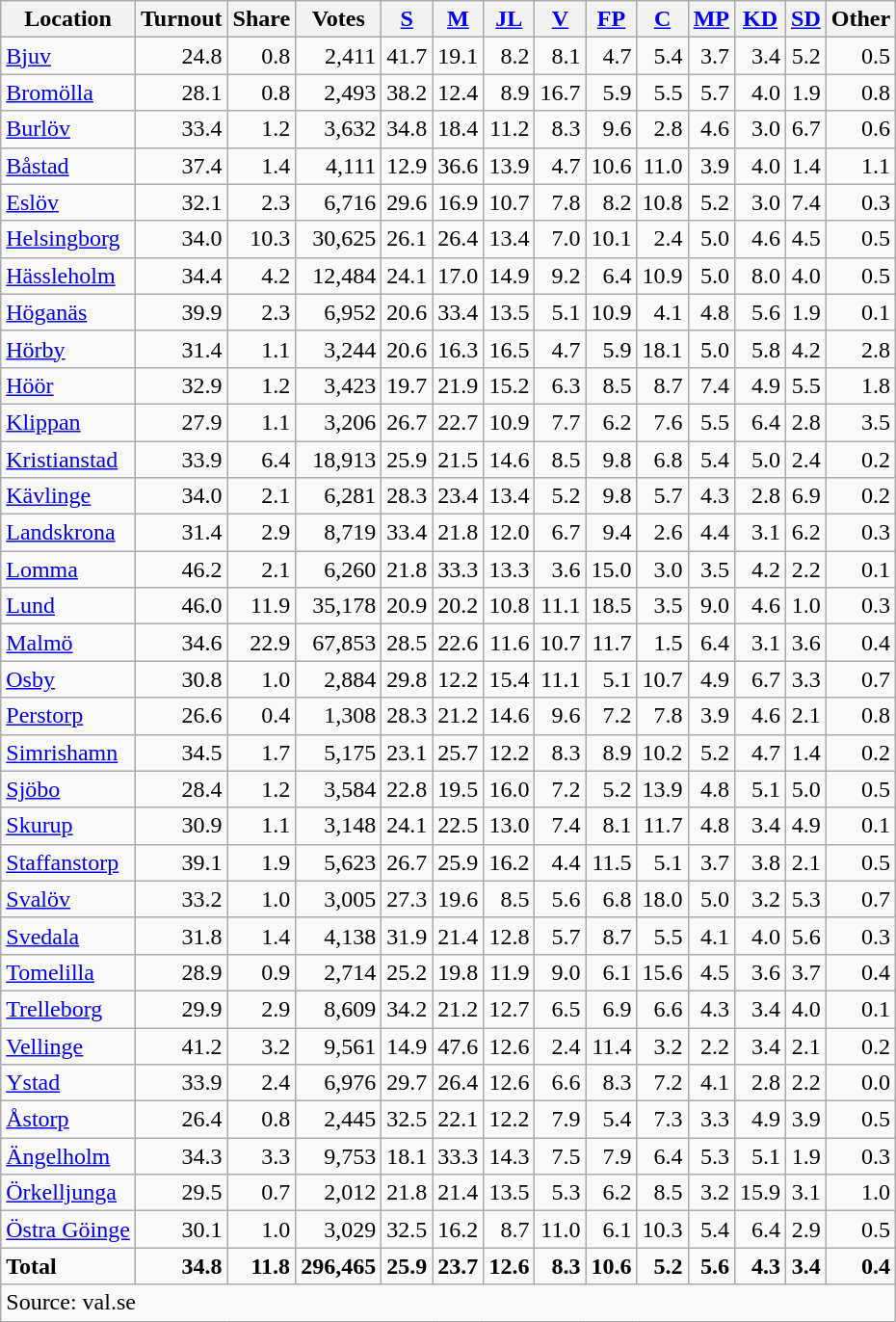<table class="wikitable sortable" style=text-align:right>
<tr>
<th>Location</th>
<th>Turnout</th>
<th>Share</th>
<th>Votes</th>
<th><a href='#'>S</a></th>
<th><a href='#'>M</a></th>
<th><a href='#'>JL</a></th>
<th><a href='#'>V</a></th>
<th><a href='#'>FP</a></th>
<th><a href='#'>C</a></th>
<th><a href='#'>MP</a></th>
<th><a href='#'>KD</a></th>
<th><a href='#'>SD</a></th>
<th>Other</th>
</tr>
<tr>
<td align=left><a href='#'>Bjuv</a></td>
<td>24.8</td>
<td>0.8</td>
<td>2,411</td>
<td>41.7</td>
<td>19.1</td>
<td>8.2</td>
<td>8.1</td>
<td>4.7</td>
<td>5.4</td>
<td>3.7</td>
<td>3.4</td>
<td>5.2</td>
<td>0.5</td>
</tr>
<tr>
<td align=left><a href='#'>Bromölla</a></td>
<td>28.1</td>
<td>0.8</td>
<td>2,493</td>
<td>38.2</td>
<td>12.4</td>
<td>8.9</td>
<td>16.7</td>
<td>5.9</td>
<td>5.5</td>
<td>5.7</td>
<td>4.0</td>
<td>1.9</td>
<td>0.8</td>
</tr>
<tr>
<td align=left><a href='#'>Burlöv</a></td>
<td>33.4</td>
<td>1.2</td>
<td>3,632</td>
<td>34.8</td>
<td>18.4</td>
<td>11.2</td>
<td>8.3</td>
<td>9.6</td>
<td>2.8</td>
<td>4.6</td>
<td>3.0</td>
<td>6.7</td>
<td>0.6</td>
</tr>
<tr>
<td align=left><a href='#'>Båstad</a></td>
<td>37.4</td>
<td>1.4</td>
<td>4,111</td>
<td>12.9</td>
<td>36.6</td>
<td>13.9</td>
<td>4.7</td>
<td>10.6</td>
<td>11.0</td>
<td>3.9</td>
<td>4.0</td>
<td>1.4</td>
<td>1.1</td>
</tr>
<tr>
<td align=left><a href='#'>Eslöv</a></td>
<td>32.1</td>
<td>2.3</td>
<td>6,716</td>
<td>29.6</td>
<td>16.9</td>
<td>10.7</td>
<td>7.8</td>
<td>8.2</td>
<td>10.8</td>
<td>5.2</td>
<td>3.0</td>
<td>7.4</td>
<td>0.3</td>
</tr>
<tr>
<td align=left><a href='#'>Helsingborg</a></td>
<td>34.0</td>
<td>10.3</td>
<td>30,625</td>
<td>26.1</td>
<td>26.4</td>
<td>13.4</td>
<td>7.0</td>
<td>10.1</td>
<td>2.4</td>
<td>5.0</td>
<td>4.6</td>
<td>4.5</td>
<td>0.5</td>
</tr>
<tr>
<td align=left><a href='#'>Hässleholm</a></td>
<td>34.4</td>
<td>4.2</td>
<td>12,484</td>
<td>24.1</td>
<td>17.0</td>
<td>14.9</td>
<td>9.2</td>
<td>6.4</td>
<td>10.9</td>
<td>5.0</td>
<td>8.0</td>
<td>4.0</td>
<td>0.5</td>
</tr>
<tr>
<td align=left><a href='#'>Höganäs</a></td>
<td>39.9</td>
<td>2.3</td>
<td>6,952</td>
<td>20.6</td>
<td>33.4</td>
<td>13.5</td>
<td>5.1</td>
<td>10.9</td>
<td>4.1</td>
<td>4.8</td>
<td>5.6</td>
<td>1.9</td>
<td>0.1</td>
</tr>
<tr>
<td align=left><a href='#'>Hörby</a></td>
<td>31.4</td>
<td>1.1</td>
<td>3,244</td>
<td>20.6</td>
<td>16.3</td>
<td>16.5</td>
<td>4.7</td>
<td>5.9</td>
<td>18.1</td>
<td>5.0</td>
<td>5.8</td>
<td>4.2</td>
<td>2.8</td>
</tr>
<tr>
<td align=left><a href='#'>Höör</a></td>
<td>32.9</td>
<td>1.2</td>
<td>3,423</td>
<td>19.7</td>
<td>21.9</td>
<td>15.2</td>
<td>6.3</td>
<td>8.5</td>
<td>8.7</td>
<td>7.4</td>
<td>4.9</td>
<td>5.5</td>
<td>1.8</td>
</tr>
<tr>
<td align=left><a href='#'>Klippan</a></td>
<td>27.9</td>
<td>1.1</td>
<td>3,206</td>
<td>26.7</td>
<td>22.7</td>
<td>10.9</td>
<td>7.7</td>
<td>6.2</td>
<td>7.6</td>
<td>5.5</td>
<td>6.4</td>
<td>2.8</td>
<td>3.5</td>
</tr>
<tr>
<td align=left><a href='#'>Kristianstad</a></td>
<td>33.9</td>
<td>6.4</td>
<td>18,913</td>
<td>25.9</td>
<td>21.5</td>
<td>14.6</td>
<td>8.5</td>
<td>9.8</td>
<td>6.8</td>
<td>5.4</td>
<td>5.0</td>
<td>2.4</td>
<td>0.2</td>
</tr>
<tr>
<td align=left><a href='#'>Kävlinge</a></td>
<td>34.0</td>
<td>2.1</td>
<td>6,281</td>
<td>28.3</td>
<td>23.4</td>
<td>13.4</td>
<td>5.2</td>
<td>9.8</td>
<td>5.7</td>
<td>4.3</td>
<td>2.8</td>
<td>6.9</td>
<td>0.2</td>
</tr>
<tr>
<td align=left><a href='#'>Landskrona</a></td>
<td>31.4</td>
<td>2.9</td>
<td>8,719</td>
<td>33.4</td>
<td>21.8</td>
<td>12.0</td>
<td>6.7</td>
<td>9.4</td>
<td>2.6</td>
<td>4.4</td>
<td>3.1</td>
<td>6.2</td>
<td>0.3</td>
</tr>
<tr>
<td align=left><a href='#'>Lomma</a></td>
<td>46.2</td>
<td>2.1</td>
<td>6,260</td>
<td>21.8</td>
<td>33.3</td>
<td>13.3</td>
<td>3.6</td>
<td>15.0</td>
<td>3.0</td>
<td>3.5</td>
<td>4.2</td>
<td>2.2</td>
<td>0.1</td>
</tr>
<tr>
<td align=left><a href='#'>Lund</a></td>
<td>46.0</td>
<td>11.9</td>
<td>35,178</td>
<td>20.9</td>
<td>20.2</td>
<td>10.8</td>
<td>11.1</td>
<td>18.5</td>
<td>3.5</td>
<td>9.0</td>
<td>4.6</td>
<td>1.0</td>
<td>0.3</td>
</tr>
<tr>
<td align=left><a href='#'>Malmö</a></td>
<td>34.6</td>
<td>22.9</td>
<td>67,853</td>
<td>28.5</td>
<td>22.6</td>
<td>11.6</td>
<td>10.7</td>
<td>11.7</td>
<td>1.5</td>
<td>6.4</td>
<td>3.1</td>
<td>3.6</td>
<td>0.4</td>
</tr>
<tr>
<td align=left><a href='#'>Osby</a></td>
<td>30.8</td>
<td>1.0</td>
<td>2,884</td>
<td>29.8</td>
<td>12.2</td>
<td>15.4</td>
<td>11.1</td>
<td>5.1</td>
<td>10.7</td>
<td>4.9</td>
<td>6.7</td>
<td>3.3</td>
<td>0.7</td>
</tr>
<tr>
<td align=left><a href='#'>Perstorp</a></td>
<td>26.6</td>
<td>0.4</td>
<td>1,308</td>
<td>28.3</td>
<td>21.2</td>
<td>14.6</td>
<td>9.6</td>
<td>7.2</td>
<td>7.8</td>
<td>3.9</td>
<td>4.6</td>
<td>2.1</td>
<td>0.8</td>
</tr>
<tr>
<td align=left><a href='#'>Simrishamn</a></td>
<td>34.5</td>
<td>1.7</td>
<td>5,175</td>
<td>23.1</td>
<td>25.7</td>
<td>12.2</td>
<td>8.3</td>
<td>8.9</td>
<td>10.2</td>
<td>5.2</td>
<td>4.7</td>
<td>1.4</td>
<td>0.2</td>
</tr>
<tr>
<td align=left><a href='#'>Sjöbo</a></td>
<td>28.4</td>
<td>1.2</td>
<td>3,584</td>
<td>22.8</td>
<td>19.5</td>
<td>16.0</td>
<td>7.2</td>
<td>5.2</td>
<td>13.9</td>
<td>4.8</td>
<td>5.1</td>
<td>5.0</td>
<td>0.5</td>
</tr>
<tr>
<td align=left><a href='#'>Skurup</a></td>
<td>30.9</td>
<td>1.1</td>
<td>3,148</td>
<td>24.1</td>
<td>22.5</td>
<td>13.0</td>
<td>7.4</td>
<td>8.1</td>
<td>11.7</td>
<td>4.8</td>
<td>3.4</td>
<td>4.9</td>
<td>0.1</td>
</tr>
<tr>
<td align=left><a href='#'>Staffanstorp</a></td>
<td>39.1</td>
<td>1.9</td>
<td>5,623</td>
<td>26.7</td>
<td>25.9</td>
<td>16.2</td>
<td>4.4</td>
<td>11.5</td>
<td>5.1</td>
<td>3.7</td>
<td>3.8</td>
<td>2.1</td>
<td>0.5</td>
</tr>
<tr>
<td align=left><a href='#'>Svalöv</a></td>
<td>33.2</td>
<td>1.0</td>
<td>3,005</td>
<td>27.3</td>
<td>19.6</td>
<td>8.5</td>
<td>5.6</td>
<td>6.8</td>
<td>18.0</td>
<td>5.0</td>
<td>3.2</td>
<td>5.3</td>
<td>0.7</td>
</tr>
<tr>
<td align=left><a href='#'>Svedala</a></td>
<td>31.8</td>
<td>1.4</td>
<td>4,138</td>
<td>31.9</td>
<td>21.4</td>
<td>12.8</td>
<td>5.7</td>
<td>8.7</td>
<td>5.5</td>
<td>4.1</td>
<td>4.0</td>
<td>5.6</td>
<td>0.3</td>
</tr>
<tr>
<td align=left><a href='#'>Tomelilla</a></td>
<td>28.9</td>
<td>0.9</td>
<td>2,714</td>
<td>25.2</td>
<td>19.8</td>
<td>11.9</td>
<td>9.0</td>
<td>6.1</td>
<td>15.6</td>
<td>4.5</td>
<td>3.6</td>
<td>3.7</td>
<td>0.4</td>
</tr>
<tr>
<td align=left><a href='#'>Trelleborg</a></td>
<td>29.9</td>
<td>2.9</td>
<td>8,609</td>
<td>34.2</td>
<td>21.2</td>
<td>12.7</td>
<td>6.5</td>
<td>6.9</td>
<td>6.6</td>
<td>4.3</td>
<td>3.4</td>
<td>4.0</td>
<td>0.1</td>
</tr>
<tr>
<td align=left><a href='#'>Vellinge</a></td>
<td>41.2</td>
<td>3.2</td>
<td>9,561</td>
<td>14.9</td>
<td>47.6</td>
<td>12.6</td>
<td>2.4</td>
<td>11.4</td>
<td>3.2</td>
<td>2.2</td>
<td>3.4</td>
<td>2.1</td>
<td>0.2</td>
</tr>
<tr>
<td align=left><a href='#'>Ystad</a></td>
<td>33.9</td>
<td>2.4</td>
<td>6,976</td>
<td>29.7</td>
<td>26.4</td>
<td>12.6</td>
<td>6.6</td>
<td>8.3</td>
<td>7.2</td>
<td>4.1</td>
<td>2.8</td>
<td>2.2</td>
<td>0.0</td>
</tr>
<tr>
<td align=left><a href='#'>Åstorp</a></td>
<td>26.4</td>
<td>0.8</td>
<td>2,445</td>
<td>32.5</td>
<td>22.1</td>
<td>12.2</td>
<td>7.9</td>
<td>5.4</td>
<td>7.3</td>
<td>3.3</td>
<td>4.9</td>
<td>3.9</td>
<td>0.5</td>
</tr>
<tr>
<td align=left><a href='#'>Ängelholm</a></td>
<td>34.3</td>
<td>3.3</td>
<td>9,753</td>
<td>18.1</td>
<td>33.3</td>
<td>14.3</td>
<td>7.5</td>
<td>7.9</td>
<td>6.4</td>
<td>5.3</td>
<td>5.1</td>
<td>1.9</td>
<td>0.3</td>
</tr>
<tr>
<td align=left><a href='#'>Örkelljunga</a></td>
<td>29.5</td>
<td>0.7</td>
<td>2,012</td>
<td>21.8</td>
<td>21.4</td>
<td>13.5</td>
<td>5.3</td>
<td>6.2</td>
<td>8.5</td>
<td>3.2</td>
<td>15.9</td>
<td>3.1</td>
<td>1.0</td>
</tr>
<tr>
<td align=left><a href='#'>Östra Göinge</a></td>
<td>30.1</td>
<td>1.0</td>
<td>3,029</td>
<td>32.5</td>
<td>16.2</td>
<td>8.7</td>
<td>11.0</td>
<td>6.1</td>
<td>10.3</td>
<td>5.4</td>
<td>6.4</td>
<td>2.9</td>
<td>0.5</td>
</tr>
<tr>
<td align=left><strong>Total</strong></td>
<td><strong>34.8</strong></td>
<td><strong>11.8</strong></td>
<td><strong>296,465</strong></td>
<td><strong>25.9</strong></td>
<td><strong>23.7</strong></td>
<td><strong>12.6</strong></td>
<td><strong>8.3</strong></td>
<td><strong>10.6</strong></td>
<td><strong>5.2</strong></td>
<td><strong>5.6</strong></td>
<td><strong>4.3</strong></td>
<td><strong>3.4</strong></td>
<td><strong>0.4</strong></td>
</tr>
<tr>
<td align=left colspan=14>Source: val.se </td>
</tr>
</table>
